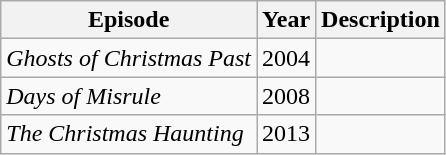<table class="wikitable sortable">
<tr>
<th>Episode</th>
<th>Year</th>
<th>Description</th>
</tr>
<tr>
<td><em>Ghosts of Christmas Past</em></td>
<td>2004</td>
<td></td>
</tr>
<tr>
<td><em>Days of Misrule</em></td>
<td>2008</td>
<td></td>
</tr>
<tr>
<td><em>The Christmas Haunting</em></td>
<td>2013</td>
<td></td>
</tr>
</table>
